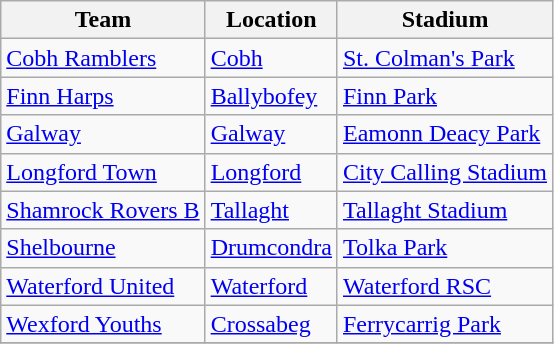<table class="wikitable sortable">
<tr>
<th>Team</th>
<th>Location</th>
<th>Stadium</th>
</tr>
<tr>
<td><a href='#'>Cobh Ramblers</a></td>
<td><a href='#'>Cobh</a></td>
<td><a href='#'>St. Colman's Park</a></td>
</tr>
<tr>
<td><a href='#'>Finn Harps</a></td>
<td><a href='#'>Ballybofey</a></td>
<td><a href='#'>Finn Park</a></td>
</tr>
<tr>
<td><a href='#'>Galway</a></td>
<td><a href='#'>Galway</a></td>
<td><a href='#'>Eamonn Deacy Park</a></td>
</tr>
<tr>
<td><a href='#'>Longford Town</a></td>
<td><a href='#'>Longford</a></td>
<td><a href='#'>City Calling Stadium</a></td>
</tr>
<tr>
<td><a href='#'>Shamrock Rovers B</a></td>
<td><a href='#'>Tallaght</a></td>
<td><a href='#'>Tallaght Stadium</a></td>
</tr>
<tr>
<td><a href='#'>Shelbourne</a></td>
<td><a href='#'>Drumcondra</a></td>
<td><a href='#'>Tolka Park</a></td>
</tr>
<tr>
<td><a href='#'>Waterford United</a></td>
<td><a href='#'>Waterford</a></td>
<td><a href='#'>Waterford RSC</a></td>
</tr>
<tr>
<td><a href='#'>Wexford Youths</a></td>
<td><a href='#'>Crossabeg</a></td>
<td><a href='#'>Ferrycarrig Park</a></td>
</tr>
<tr>
</tr>
</table>
